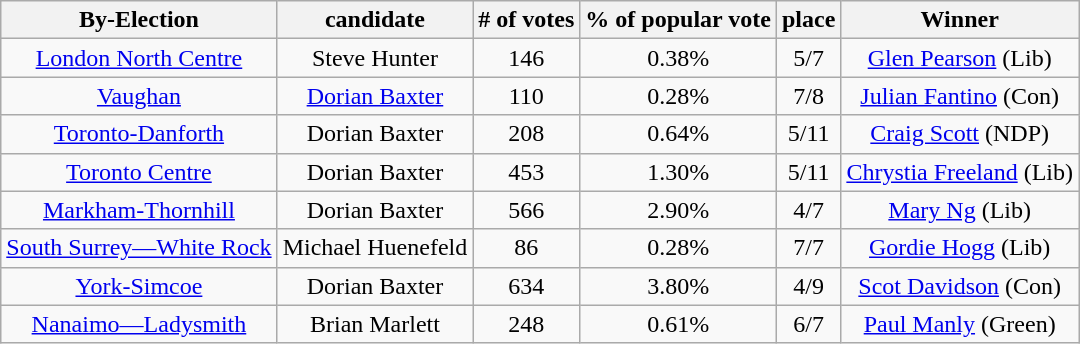<table class="wikitable">
<tr>
<th>By-Election</th>
<th>candidate</th>
<th># of votes</th>
<th>% of popular vote</th>
<th>place</th>
<th>Winner</th>
</tr>
<tr align=center>
<td><a href='#'>London North Centre</a></td>
<td>Steve Hunter</td>
<td>146</td>
<td>0.38%</td>
<td>5/7</td>
<td><a href='#'>Glen Pearson</a> (Lib)</td>
</tr>
<tr align=center>
<td><a href='#'>Vaughan</a></td>
<td><a href='#'>Dorian Baxter</a></td>
<td>110</td>
<td>0.28%</td>
<td>7/8</td>
<td><a href='#'>Julian Fantino</a> (Con)</td>
</tr>
<tr align=center>
<td><a href='#'>Toronto-Danforth</a></td>
<td>Dorian Baxter</td>
<td>208</td>
<td>0.64%</td>
<td>5/11</td>
<td><a href='#'>Craig Scott</a> (NDP)</td>
</tr>
<tr align=center>
<td><a href='#'>Toronto Centre</a></td>
<td>Dorian Baxter</td>
<td>453</td>
<td>1.30%</td>
<td>5/11</td>
<td><a href='#'>Chrystia Freeland</a> (Lib)</td>
</tr>
<tr align=center>
<td><a href='#'>Markham-Thornhill</a></td>
<td>Dorian Baxter</td>
<td>566</td>
<td>2.90%</td>
<td>4/7</td>
<td><a href='#'>Mary Ng</a> (Lib)</td>
</tr>
<tr align=center>
<td><a href='#'>South Surrey—White Rock</a></td>
<td>Michael Huenefeld</td>
<td>86</td>
<td>0.28%</td>
<td>7/7</td>
<td><a href='#'>Gordie Hogg</a> (Lib)</td>
</tr>
<tr align=center>
<td><a href='#'>York-Simcoe</a></td>
<td>Dorian Baxter</td>
<td>634</td>
<td>3.80%</td>
<td>4/9</td>
<td><a href='#'>Scot Davidson</a> (Con)</td>
</tr>
<tr align=center>
<td><a href='#'>Nanaimo—Ladysmith</a></td>
<td>Brian Marlett</td>
<td>248</td>
<td>0.61%</td>
<td>6/7</td>
<td><a href='#'>Paul Manly</a> (Green)</td>
</tr>
</table>
